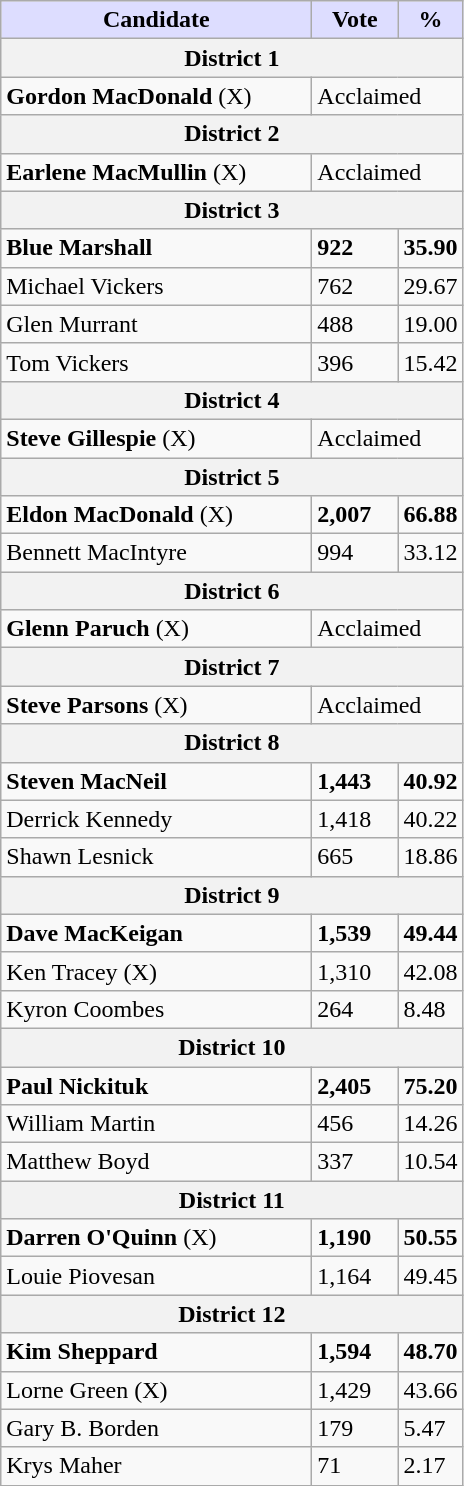<table class="wikitable">
<tr>
<th style="background:#ddf; width:200px;">Candidate</th>
<th style="background:#ddf; width:50px;">Vote</th>
<th style="background:#ddf; width:30px;">%</th>
</tr>
<tr>
<th colspan="3">District 1</th>
</tr>
<tr>
<td><strong>Gordon MacDonald</strong> (X)</td>
<td colspan="2">Acclaimed</td>
</tr>
<tr>
<th colspan="3">District 2</th>
</tr>
<tr>
<td><strong>Earlene MacMullin</strong> (X)</td>
<td colspan="2">Acclaimed</td>
</tr>
<tr>
<th colspan="3">District 3</th>
</tr>
<tr>
<td><strong>Blue Marshall</strong></td>
<td><strong>922</strong></td>
<td><strong>35.90</strong></td>
</tr>
<tr>
<td>Michael Vickers</td>
<td>762</td>
<td>29.67</td>
</tr>
<tr>
<td>Glen Murrant</td>
<td>488</td>
<td>19.00</td>
</tr>
<tr>
<td>Tom Vickers</td>
<td>396</td>
<td>15.42</td>
</tr>
<tr>
<th colspan="3">District 4</th>
</tr>
<tr>
<td><strong>Steve Gillespie</strong> (X)</td>
<td colspan="2">Acclaimed</td>
</tr>
<tr>
<th colspan="3">District 5</th>
</tr>
<tr>
<td><strong>Eldon MacDonald</strong> (X)</td>
<td><strong>2,007</strong></td>
<td><strong>66.88</strong></td>
</tr>
<tr>
<td>Bennett MacIntyre</td>
<td>994</td>
<td>33.12</td>
</tr>
<tr>
<th colspan="3">District 6</th>
</tr>
<tr>
<td><strong>Glenn Paruch</strong> (X)</td>
<td colspan="2">Acclaimed</td>
</tr>
<tr>
<th colspan="3">District 7</th>
</tr>
<tr>
<td><strong>Steve Parsons</strong> (X)</td>
<td colspan="2">Acclaimed</td>
</tr>
<tr>
<th colspan="3">District 8</th>
</tr>
<tr>
<td><strong>Steven MacNeil</strong></td>
<td><strong>1,443</strong></td>
<td><strong>40.92</strong></td>
</tr>
<tr>
<td>Derrick Kennedy</td>
<td>1,418</td>
<td>40.22</td>
</tr>
<tr>
<td>Shawn Lesnick</td>
<td>665</td>
<td>18.86</td>
</tr>
<tr>
<th colspan="3">District 9</th>
</tr>
<tr>
<td><strong>Dave MacKeigan</strong></td>
<td><strong>1,539</strong></td>
<td><strong>49.44</strong></td>
</tr>
<tr>
<td>Ken Tracey (X)</td>
<td>1,310</td>
<td>42.08</td>
</tr>
<tr>
<td>Kyron Coombes</td>
<td>264</td>
<td>8.48</td>
</tr>
<tr>
<th colspan="3">District 10</th>
</tr>
<tr>
<td><strong>Paul Nickituk</strong></td>
<td><strong>2,405</strong></td>
<td><strong>75.20</strong></td>
</tr>
<tr>
<td>William Martin</td>
<td>456</td>
<td>14.26</td>
</tr>
<tr>
<td>Matthew Boyd</td>
<td>337</td>
<td>10.54</td>
</tr>
<tr>
<th colspan="3">District 11</th>
</tr>
<tr>
<td><strong>Darren O'Quinn</strong> (X)</td>
<td><strong>1,190</strong></td>
<td><strong>50.55</strong></td>
</tr>
<tr>
<td>Louie Piovesan</td>
<td>1,164</td>
<td>49.45</td>
</tr>
<tr>
<th colspan="3">District 12</th>
</tr>
<tr>
<td><strong>Kim Sheppard</strong></td>
<td><strong>1,594</strong></td>
<td><strong>48.70</strong></td>
</tr>
<tr>
<td>Lorne Green (X)</td>
<td>1,429</td>
<td>43.66</td>
</tr>
<tr>
<td>Gary B. Borden</td>
<td>179</td>
<td>5.47</td>
</tr>
<tr>
<td>Krys Maher</td>
<td>71</td>
<td>2.17</td>
</tr>
</table>
